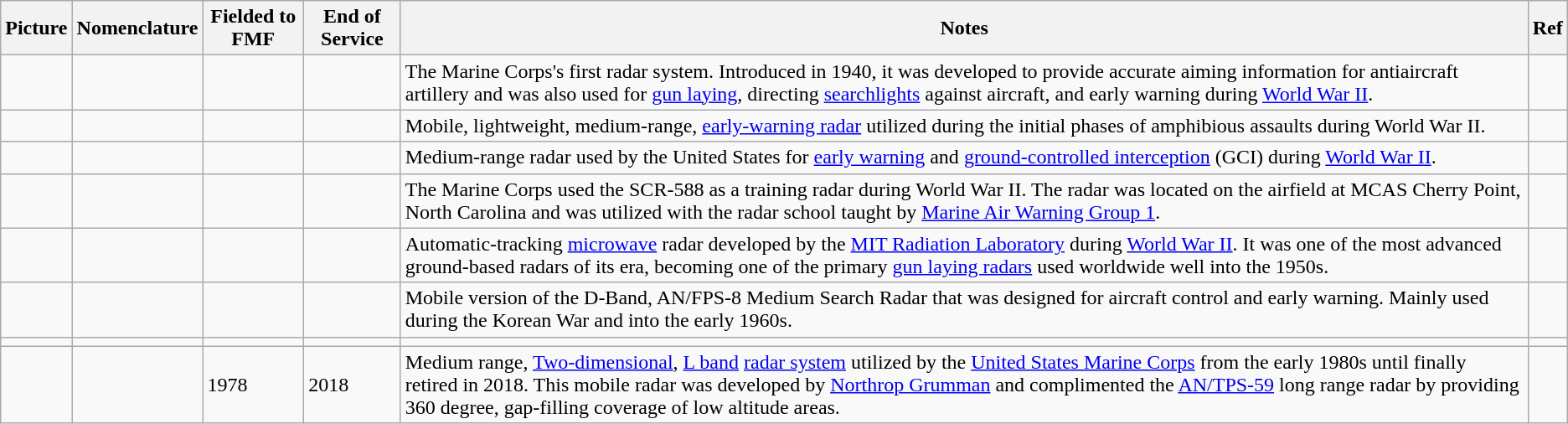<table class="wikitable sortable">
<tr>
<th class="unsortable">Picture</th>
<th class="unsortable">Nomenclature</th>
<th class="unsortable">Fielded to FMF</th>
<th class="unsortable">End of Service</th>
<th class="unsortable">Notes</th>
<th class="unsortable">Ref</th>
</tr>
<tr>
<td></td>
<td></td>
<td></td>
<td></td>
<td>The Marine Corps's first radar system. Introduced in 1940, it was developed to provide accurate aiming information for antiaircraft artillery and was also used for <a href='#'>gun laying</a>, directing <a href='#'>searchlights</a> against aircraft, and early warning during <a href='#'>World War II</a>.</td>
<td></td>
</tr>
<tr>
<td></td>
<td></td>
<td></td>
<td></td>
<td>Mobile, lightweight, medium-range, <a href='#'>early-warning radar</a> utilized during the initial phases of amphibious assaults during World War II.</td>
<td></td>
</tr>
<tr>
<td></td>
<td></td>
<td></td>
<td></td>
<td>Medium-range radar used by the United States for <a href='#'>early warning</a> and <a href='#'>ground-controlled interception</a> (GCI) during <a href='#'>World War II</a>.</td>
<td></td>
</tr>
<tr>
<td></td>
<td></td>
<td></td>
<td></td>
<td>The Marine Corps used the SCR-588 as a training radar during World War II. The radar was located on the airfield at MCAS Cherry Point, North Carolina and was utilized with the radar school taught by <a href='#'>Marine Air Warning Group 1</a>.</td>
<td></td>
</tr>
<tr>
<td></td>
<td></td>
<td></td>
<td></td>
<td>Automatic-tracking <a href='#'>microwave</a> radar developed by the <a href='#'>MIT Radiation Laboratory</a> during <a href='#'>World War II</a>. It was one of the most advanced ground-based radars of its era, becoming one of the primary <a href='#'>gun laying radars</a> used worldwide well into the 1950s.</td>
<td></td>
</tr>
<tr>
<td></td>
<td></td>
<td></td>
<td></td>
<td>Mobile version of the D-Band, AN/FPS-8 Medium Search Radar that was designed for aircraft control and early warning. Mainly used during the Korean War and into the early 1960s.</td>
<td></td>
</tr>
<tr>
<td></td>
<td></td>
<td></td>
<td></td>
<td></td>
<td></td>
</tr>
<tr>
<td></td>
<td></td>
<td>1978</td>
<td>2018</td>
<td>Medium range, <a href='#'>Two-dimensional</a>, <a href='#'>L band</a> <a href='#'>radar system</a> utilized by the <a href='#'>United States Marine Corps</a> from the early 1980s until finally retired in 2018.  This mobile radar was developed by <a href='#'>Northrop Grumman</a> and complimented the <a href='#'>AN/TPS-59</a> long range radar by providing 360 degree, gap-filling coverage of low altitude areas.</td>
<td></td>
</tr>
</table>
